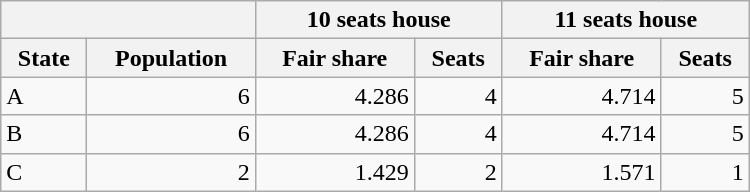<table class="wikitable" width="500px">
<tr>
<th colspan="2"></th>
<th colspan="2">10 seats house</th>
<th colspan="2">11 seats house</th>
</tr>
<tr>
<th>State</th>
<th>Population</th>
<th>Fair share</th>
<th>Seats</th>
<th>Fair share</th>
<th>Seats</th>
</tr>
<tr>
<td>A</td>
<td align="right">6</td>
<td align="right">4.286</td>
<td align="right">4</td>
<td align="right">4.714</td>
<td align="right">5</td>
</tr>
<tr>
<td>B</td>
<td align="right">6</td>
<td align="right">4.286</td>
<td align="right">4</td>
<td align="right">4.714</td>
<td align="right">5</td>
</tr>
<tr>
<td>C</td>
<td align="right">2</td>
<td align="right">1.429</td>
<td align="right">2</td>
<td align="right">1.571</td>
<td align="right">1</td>
</tr>
</table>
